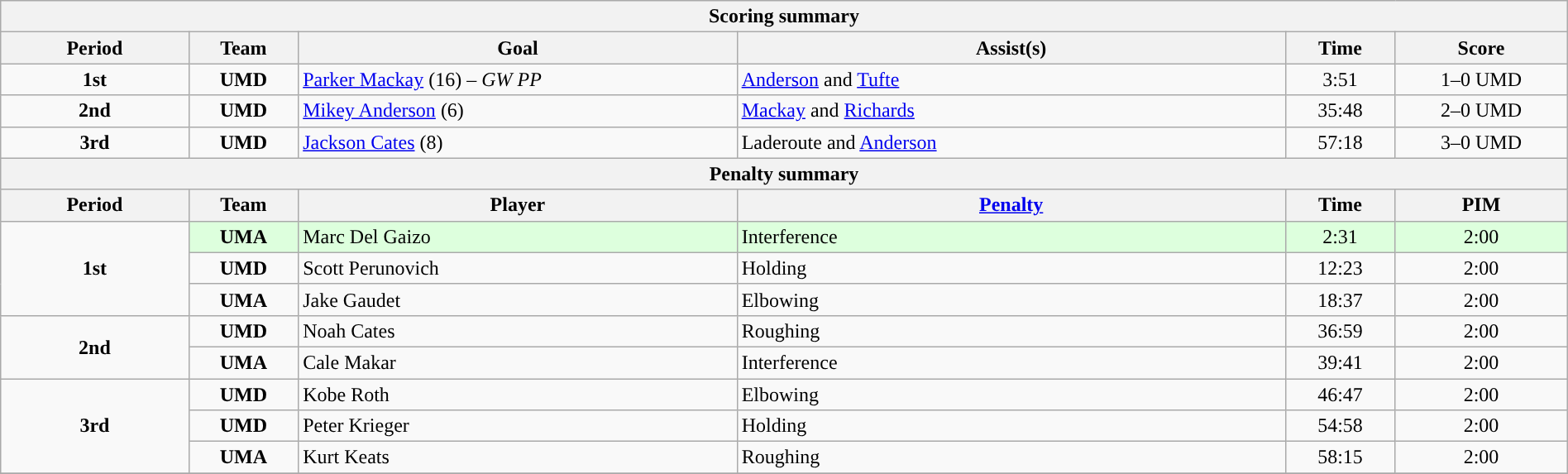<table style="width:100%;" class="wikitable">
<tr>
<th colspan=6>Scoring summary</th>
</tr>
<tr>
<th style="width:12%;">Period</th>
<th style="width:7%;">Team</th>
<th style="width:28%;">Goal</th>
<th style="width:35%;">Assist(s)</th>
<th style="width:7%;">Time</th>
<th style="width:11%;">Score</th>
</tr>
<tr>
<td style="text-align:center;" rowspan="1"><strong>1st</strong></td>
<td align=center><strong>UMD</strong></td>
<td><a href='#'>Parker Mackay</a> (16) – <em>GW PP</em></td>
<td><a href='#'>Anderson</a> and <a href='#'>Tufte</a></td>
<td align=center>3:51</td>
<td align=center>1–0 UMD</td>
</tr>
<tr>
<td style="text-align:center;" rowspan="1"><strong>2nd</strong></td>
<td align=center><strong>UMD</strong></td>
<td><a href='#'>Mikey Anderson</a> (6)</td>
<td><a href='#'>Mackay</a> and <a href='#'>Richards</a></td>
<td align=center>35:48</td>
<td align=center>2–0 UMD</td>
</tr>
<tr>
<td style="text-align:center;" rowspan="1"><strong>3rd</strong></td>
<td align=center><strong>UMD</strong></td>
<td><a href='#'>Jackson Cates</a> (8)</td>
<td>Laderoute and <a href='#'>Anderson</a></td>
<td align=center>57:18</td>
<td align=center>3–0 UMD</td>
</tr>
<tr>
<th colspan=6>Penalty summary</th>
</tr>
<tr>
<th style="width:12%;">Period</th>
<th style="width:7%;">Team</th>
<th style="width:28%;">Player</th>
<th style="width:35%;"><a href='#'>Penalty</a></th>
<th style="width:7%;">Time</th>
<th style="width:11%;">PIM</th>
</tr>
<tr>
<td style="text-align:center;" rowspan="3"><strong>1st</strong></td>
<td bgcolor=ddffdd align=center><strong>UMA</strong></td>
<td bgcolor=ddffdd>Marc Del Gaizo</td>
<td bgcolor=ddffdd>Interference</td>
<td align=center bgcolor=ddffdd>2:31</td>
<td align=center bgcolor=ddffdd>2:00</td>
</tr>
<tr>
<td align=center><strong>UMD</strong></td>
<td>Scott Perunovich</td>
<td>Holding</td>
<td align=center>12:23</td>
<td align=center>2:00</td>
</tr>
<tr>
<td align=center><strong>UMA</strong></td>
<td>Jake Gaudet</td>
<td>Elbowing</td>
<td align=center>18:37</td>
<td align=center>2:00</td>
</tr>
<tr>
<td style="text-align:center;" rowspan="2"><strong>2nd</strong></td>
<td align=center><strong>UMD</strong></td>
<td>Noah Cates</td>
<td>Roughing</td>
<td align=center>36:59</td>
<td align=center>2:00</td>
</tr>
<tr>
<td align=center><strong>UMA</strong></td>
<td>Cale Makar</td>
<td>Interference</td>
<td align=center>39:41</td>
<td align=center>2:00</td>
</tr>
<tr>
<td style="text-align:center;" rowspan="3"><strong>3rd</strong></td>
<td align=center><strong>UMD</strong></td>
<td>Kobe Roth</td>
<td>Elbowing</td>
<td align=center>46:47</td>
<td align=center>2:00</td>
</tr>
<tr>
<td align=center><strong>UMD</strong></td>
<td>Peter Krieger</td>
<td>Holding</td>
<td align=center>54:58</td>
<td align=center>2:00</td>
</tr>
<tr>
<td align=center><strong>UMA</strong></td>
<td>Kurt Keats</td>
<td>Roughing</td>
<td align=center>58:15</td>
<td align=center>2:00</td>
</tr>
<tr>
</tr>
</table>
